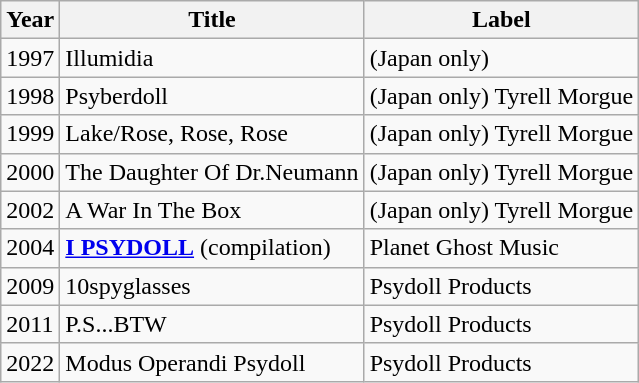<table class="wikitable">
<tr>
<th>Year</th>
<th>Title</th>
<th>Label</th>
</tr>
<tr>
<td>1997</td>
<td>Illumidia</td>
<td>(Japan only)</td>
</tr>
<tr>
<td>1998</td>
<td>Psyberdoll</td>
<td>(Japan only) Tyrell Morgue</td>
</tr>
<tr>
<td>1999</td>
<td>Lake/Rose, Rose, Rose</td>
<td>(Japan only) Tyrell Morgue</td>
</tr>
<tr>
<td>2000</td>
<td>The Daughter Of Dr.Neumann</td>
<td>(Japan only) Tyrell Morgue</td>
</tr>
<tr>
<td>2002</td>
<td>A War In The Box</td>
<td>(Japan only) Tyrell Morgue</td>
</tr>
<tr>
<td>2004</td>
<td><strong><a href='#'>I PSYDOLL</a></strong> (compilation)</td>
<td>Planet Ghost Music</td>
</tr>
<tr>
<td>2009</td>
<td>10spyglasses</td>
<td>Psydoll Products</td>
</tr>
<tr>
<td>2011</td>
<td>P.S...BTW</td>
<td>Psydoll Products</td>
</tr>
<tr>
<td>2022</td>
<td>Modus Operandi Psydoll</td>
<td>Psydoll Products</td>
</tr>
</table>
